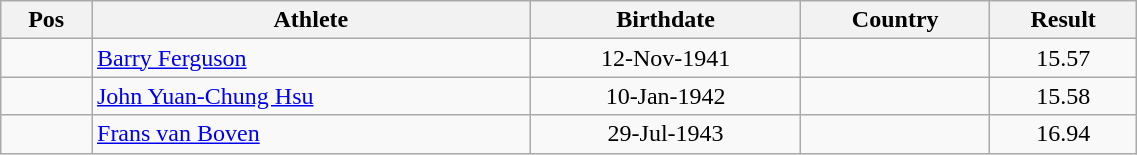<table class="wikitable"  style="text-align:center; width:60%;">
<tr>
<th>Pos</th>
<th>Athlete</th>
<th>Birthdate</th>
<th>Country</th>
<th>Result</th>
</tr>
<tr>
<td align=center></td>
<td align=left><a href='#'>Barry Ferguson</a></td>
<td>12-Nov-1941</td>
<td align=left></td>
<td>15.57</td>
</tr>
<tr>
<td align=center></td>
<td align=left><a href='#'>John Yuan-Chung Hsu</a></td>
<td>10-Jan-1942</td>
<td align=left></td>
<td>15.58</td>
</tr>
<tr>
<td align=center></td>
<td align=left><a href='#'>Frans van Boven</a></td>
<td>29-Jul-1943</td>
<td align=left></td>
<td>16.94</td>
</tr>
</table>
